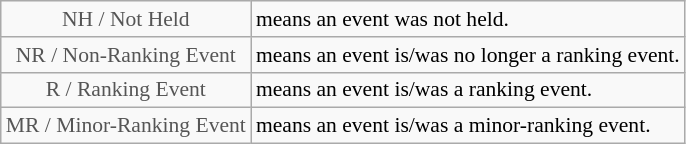<table class="wikitable" style="font-size:90%">
<tr>
<td style="text-align:center; color:#555555;" colspan="4">NH / Not Held</td>
<td>means an event was not held.</td>
</tr>
<tr>
<td style="text-align:center; color:#555555;" colspan="4">NR / Non-Ranking Event</td>
<td>means an event is/was no longer a ranking event.</td>
</tr>
<tr>
<td style="text-align:center; color:#555555;" colspan="4">R / Ranking Event</td>
<td>means an event is/was a ranking event.</td>
</tr>
<tr>
<td style="text-align:center; color:#555555;" colspan="4">MR / Minor-Ranking Event</td>
<td>means an event is/was a minor-ranking event.</td>
</tr>
</table>
